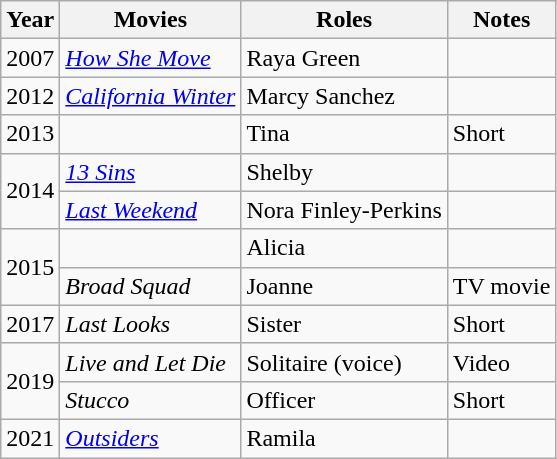<table class="wikitable sortable">
<tr>
<th>Year</th>
<th>Movies</th>
<th>Roles</th>
<th>Notes</th>
</tr>
<tr>
<td>2007</td>
<td><em><a href='#'>How She Move</a></em></td>
<td>Raya Green</td>
<td></td>
</tr>
<tr>
<td>2012</td>
<td><em><a href='#'>California Winter</a></em></td>
<td>Marcy Sanchez</td>
<td></td>
</tr>
<tr>
<td>2013</td>
<td><em></em></td>
<td>Tina</td>
<td>Short</td>
</tr>
<tr>
<td rowspan="2">2014</td>
<td><em><a href='#'>13 Sins</a></em></td>
<td>Shelby</td>
<td></td>
</tr>
<tr>
<td><em><a href='#'>Last Weekend</a></em></td>
<td>Nora Finley-Perkins</td>
<td></td>
</tr>
<tr>
<td rowspan="2">2015</td>
<td><em></em></td>
<td>Alicia</td>
<td></td>
</tr>
<tr>
<td><em>Broad Squad</em></td>
<td>Joanne</td>
<td>TV movie</td>
</tr>
<tr>
<td>2017</td>
<td><em>Last Looks</em></td>
<td>Sister</td>
<td>Short</td>
</tr>
<tr>
<td rowspan="2">2019</td>
<td><em>Live and Let Die</em></td>
<td>Solitaire (voice)</td>
<td>Video</td>
</tr>
<tr>
<td><em>Stucco</em></td>
<td>Officer</td>
<td>Short</td>
</tr>
<tr>
<td>2021</td>
<td><em><a href='#'>Outsiders</a></em></td>
<td>Ramila</td>
<td></td>
</tr>
</table>
